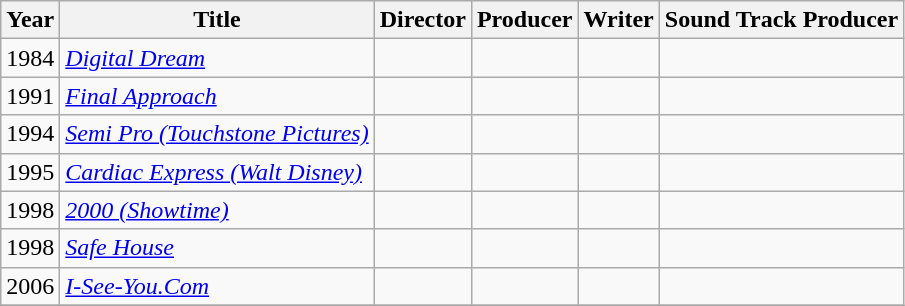<table class="wikitable">
<tr>
<th>Year</th>
<th>Title</th>
<th>Director</th>
<th>Producer</th>
<th>Writer</th>
<th>Sound Track Producer</th>
</tr>
<tr>
<td>1984</td>
<td><em><a href='#'>Digital Dream</a></em></td>
<td></td>
<td></td>
<td></td>
<td></td>
</tr>
<tr>
<td>1991</td>
<td><em><a href='#'>Final Approach</a></em></td>
<td></td>
<td></td>
<td></td>
<td></td>
</tr>
<tr>
<td>1994</td>
<td><em><a href='#'>Semi Pro (Touchstone Pictures)</a></em></td>
<td></td>
<td></td>
<td></td>
<td></td>
</tr>
<tr>
<td>1995</td>
<td><em><a href='#'>Cardiac Express (Walt Disney)</a></em></td>
<td></td>
<td></td>
<td></td>
<td></td>
</tr>
<tr>
<td>1998</td>
<td><em><a href='#'>2000 (Showtime)</a></em></td>
<td></td>
<td></td>
<td></td>
<td></td>
</tr>
<tr>
<td>1998</td>
<td><em><a href='#'>Safe House</a></em></td>
<td></td>
<td></td>
<td></td>
<td></td>
</tr>
<tr>
<td>2006</td>
<td><em><a href='#'>I-See-You.Com</a></em></td>
<td></td>
<td></td>
<td></td>
<td></td>
</tr>
<tr>
</tr>
</table>
